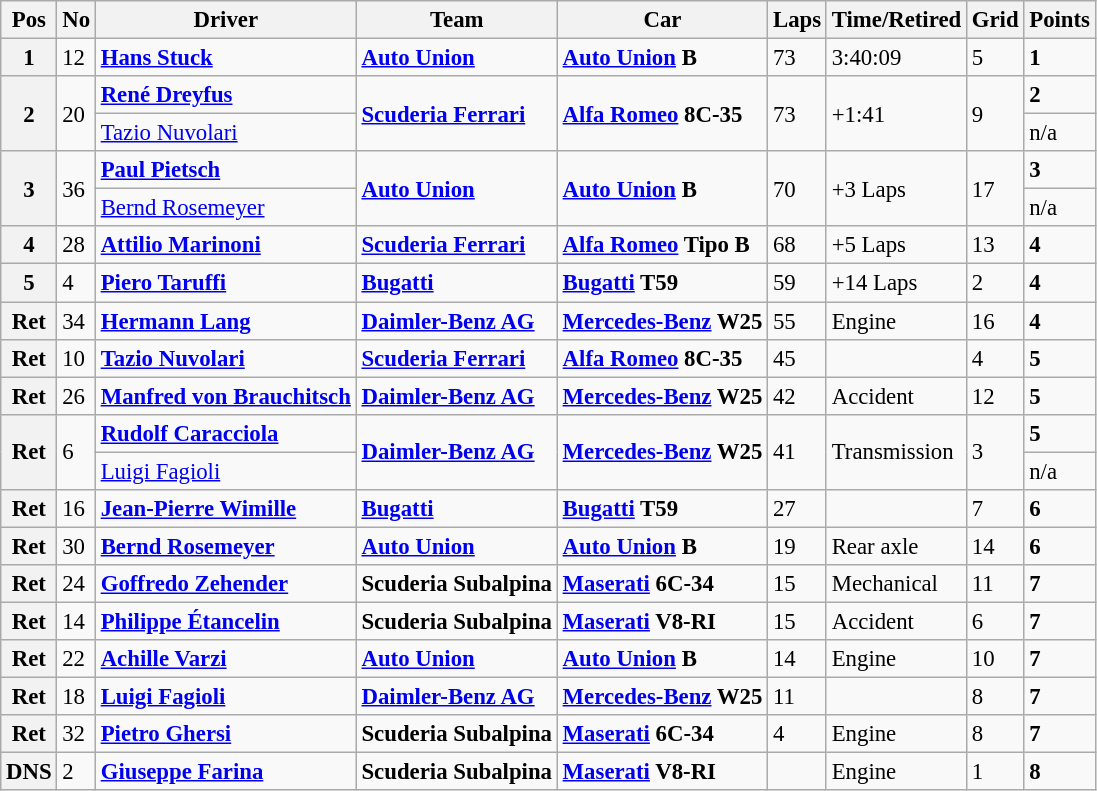<table class="wikitable" style="font-size: 95%;">
<tr>
<th>Pos</th>
<th>No</th>
<th>Driver</th>
<th>Team</th>
<th>Car</th>
<th>Laps</th>
<th>Time/Retired</th>
<th>Grid</th>
<th>Points</th>
</tr>
<tr>
<th>1</th>
<td>12</td>
<td> <strong><a href='#'>Hans Stuck</a></strong></td>
<td><strong><a href='#'>Auto Union</a></strong></td>
<td><strong><a href='#'>Auto Union</a> B</strong></td>
<td>73</td>
<td>3:40:09</td>
<td>5</td>
<td><strong>1</strong></td>
</tr>
<tr>
<th rowspan=2>2</th>
<td rowspan=2>20</td>
<td> <strong><a href='#'>René Dreyfus</a></strong></td>
<td rowspan=2><strong><a href='#'>Scuderia Ferrari</a></strong></td>
<td rowspan=2><strong><a href='#'>Alfa Romeo</a> 8C-35</strong></td>
<td rowspan=2>73</td>
<td rowspan=2>+1:41</td>
<td rowspan=2>9</td>
<td><strong>2</strong></td>
</tr>
<tr>
<td> <a href='#'>Tazio Nuvolari</a></td>
<td>n/a</td>
</tr>
<tr>
<th rowspan=2>3</th>
<td rowspan=2>36</td>
<td> <strong><a href='#'>Paul Pietsch</a></strong></td>
<td rowspan=2><strong><a href='#'>Auto Union</a></strong></td>
<td rowspan=2><strong><a href='#'>Auto Union</a> B</strong></td>
<td rowspan=2>70</td>
<td rowspan=2>+3 Laps</td>
<td rowspan=2>17</td>
<td><strong>3</strong></td>
</tr>
<tr>
<td> <a href='#'>Bernd Rosemeyer</a></td>
<td>n/a</td>
</tr>
<tr>
<th>4</th>
<td>28</td>
<td> <strong><a href='#'>Attilio Marinoni</a></strong></td>
<td><strong><a href='#'>Scuderia Ferrari</a></strong></td>
<td><strong><a href='#'>Alfa Romeo</a> Tipo B</strong></td>
<td>68</td>
<td>+5 Laps</td>
<td>13</td>
<td><strong>4</strong></td>
</tr>
<tr>
<th>5</th>
<td>4</td>
<td> <strong><a href='#'>Piero Taruffi</a></strong></td>
<td><strong><a href='#'>Bugatti</a></strong></td>
<td><strong><a href='#'>Bugatti</a> T59</strong></td>
<td>59</td>
<td>+14 Laps</td>
<td>2</td>
<td><strong>4</strong></td>
</tr>
<tr>
<th>Ret</th>
<td>34</td>
<td> <strong><a href='#'>Hermann Lang</a></strong></td>
<td><strong><a href='#'>Daimler-Benz AG</a></strong></td>
<td><strong><a href='#'>Mercedes-Benz</a> W25</strong></td>
<td>55</td>
<td>Engine</td>
<td>16</td>
<td><strong>4</strong></td>
</tr>
<tr>
<th>Ret</th>
<td>10</td>
<td> <strong><a href='#'>Tazio Nuvolari</a></strong></td>
<td><strong><a href='#'>Scuderia Ferrari</a></strong></td>
<td><strong><a href='#'>Alfa Romeo</a> 8C-35</strong></td>
<td>45</td>
<td></td>
<td>4</td>
<td><strong>5</strong></td>
</tr>
<tr>
<th>Ret</th>
<td>26</td>
<td> <strong><a href='#'>Manfred von Brauchitsch</a></strong></td>
<td><strong><a href='#'>Daimler-Benz AG</a></strong></td>
<td><strong><a href='#'>Mercedes-Benz</a> W25</strong></td>
<td>42</td>
<td>Accident</td>
<td>12</td>
<td><strong>5</strong></td>
</tr>
<tr>
<th rowspan=2>Ret</th>
<td rowspan=2>6</td>
<td> <strong><a href='#'>Rudolf Caracciola</a></strong></td>
<td rowspan=2><strong><a href='#'>Daimler-Benz AG</a></strong></td>
<td rowspan=2><strong><a href='#'>Mercedes-Benz</a> W25</strong></td>
<td rowspan=2>41</td>
<td rowspan=2>Transmission</td>
<td rowspan=2>3</td>
<td><strong>5</strong></td>
</tr>
<tr>
<td> <a href='#'>Luigi Fagioli</a></td>
<td>n/a</td>
</tr>
<tr>
<th>Ret</th>
<td>16</td>
<td> <strong><a href='#'>Jean-Pierre Wimille</a></strong></td>
<td><strong><a href='#'>Bugatti</a></strong></td>
<td><strong><a href='#'>Bugatti</a> T59</strong></td>
<td>27</td>
<td></td>
<td>7</td>
<td><strong>6</strong></td>
</tr>
<tr>
<th>Ret</th>
<td>30</td>
<td> <strong><a href='#'>Bernd Rosemeyer</a></strong></td>
<td><strong><a href='#'>Auto Union</a></strong></td>
<td><strong><a href='#'>Auto Union</a> B</strong></td>
<td>19</td>
<td>Rear axle</td>
<td>14</td>
<td><strong>6</strong></td>
</tr>
<tr>
<th>Ret</th>
<td>24</td>
<td> <strong><a href='#'>Goffredo Zehender</a></strong></td>
<td><strong>Scuderia Subalpina</strong></td>
<td><strong><a href='#'>Maserati</a> 6C-34</strong></td>
<td>15</td>
<td>Mechanical</td>
<td>11</td>
<td><strong>7</strong></td>
</tr>
<tr>
<th>Ret</th>
<td>14</td>
<td> <strong><a href='#'>Philippe Étancelin</a></strong></td>
<td><strong>Scuderia Subalpina</strong></td>
<td><strong><a href='#'>Maserati</a> V8-RI</strong></td>
<td>15</td>
<td>Accident</td>
<td>6</td>
<td><strong>7</strong></td>
</tr>
<tr>
<th>Ret</th>
<td>22</td>
<td> <strong><a href='#'>Achille Varzi</a></strong></td>
<td><strong><a href='#'>Auto Union</a></strong></td>
<td><strong><a href='#'>Auto Union</a> B</strong></td>
<td>14</td>
<td>Engine</td>
<td>10</td>
<td><strong>7</strong></td>
</tr>
<tr>
<th>Ret</th>
<td>18</td>
<td> <strong><a href='#'>Luigi Fagioli</a></strong></td>
<td><strong><a href='#'>Daimler-Benz AG</a></strong></td>
<td><strong><a href='#'>Mercedes-Benz</a> W25</strong></td>
<td>11</td>
<td></td>
<td>8</td>
<td><strong>7</strong></td>
</tr>
<tr>
<th>Ret</th>
<td>32</td>
<td> <strong><a href='#'>Pietro Ghersi</a></strong></td>
<td><strong>Scuderia Subalpina</strong></td>
<td><strong><a href='#'>Maserati</a> 6C-34</strong></td>
<td>4</td>
<td>Engine</td>
<td>8</td>
<td><strong>7</strong></td>
</tr>
<tr>
<th>DNS</th>
<td>2</td>
<td> <strong><a href='#'>Giuseppe Farina</a></strong></td>
<td><strong>Scuderia Subalpina</strong></td>
<td><strong><a href='#'>Maserati</a> V8-RI</strong></td>
<td></td>
<td>Engine</td>
<td>1</td>
<td><strong>8</strong></td>
</tr>
</table>
